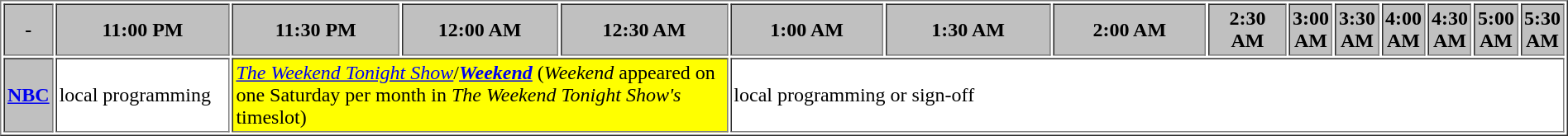<table border="1" cellpadding="2">
<tr>
<th bgcolor="#C0C0C0">-</th>
<th width="13%" bgcolor="#C0C0C0">11:00 PM</th>
<th width="14%" bgcolor="#C0C0C0">11:30 PM</th>
<th width="13%" bgcolor="#C0C0C0">12:00 AM</th>
<th width="14%" bgcolor="#C0C0C0">12:30 AM</th>
<th width="13%" bgcolor="#C0C0C0">1:00 AM</th>
<th width="14%" bgcolor="#C0C0C0">1:30 AM</th>
<th width="13%" bgcolor="#C0C0C0">2:00 AM</th>
<th width="14%" bgcolor="#C0C0C0">2:30 AM</th>
<th width="13%" bgcolor="#C0C0C0">3:00 AM</th>
<th width="14%" bgcolor="#C0C0C0">3:30 AM</th>
<th width="13%" bgcolor="#C0C0C0">4:00 AM</th>
<th width="14%" bgcolor="#C0C0C0">4:30 AM</th>
<th width="13%" bgcolor="#C0C0C0">5:00 AM</th>
<th width="14%" bgcolor="#C0C0C0">5:30 AM</th>
</tr>
<tr>
<th bgcolor="#C0C0C0"><a href='#'>NBC</a></th>
<td bgcolor="white">local programming</td>
<td bgcolor="yellow" colspan="3"><a href='#'><em>The Weekend Tonight Show</em></a>/<strong><a href='#'><em>Weekend</em></a></strong> (<em>Weekend</em> appeared on one Saturday per month in <em>The Weekend Tonight Show's</em> timeslot)</td>
<td bgcolor="white" colspan="10">local programming or sign-off</td>
</tr>
</table>
